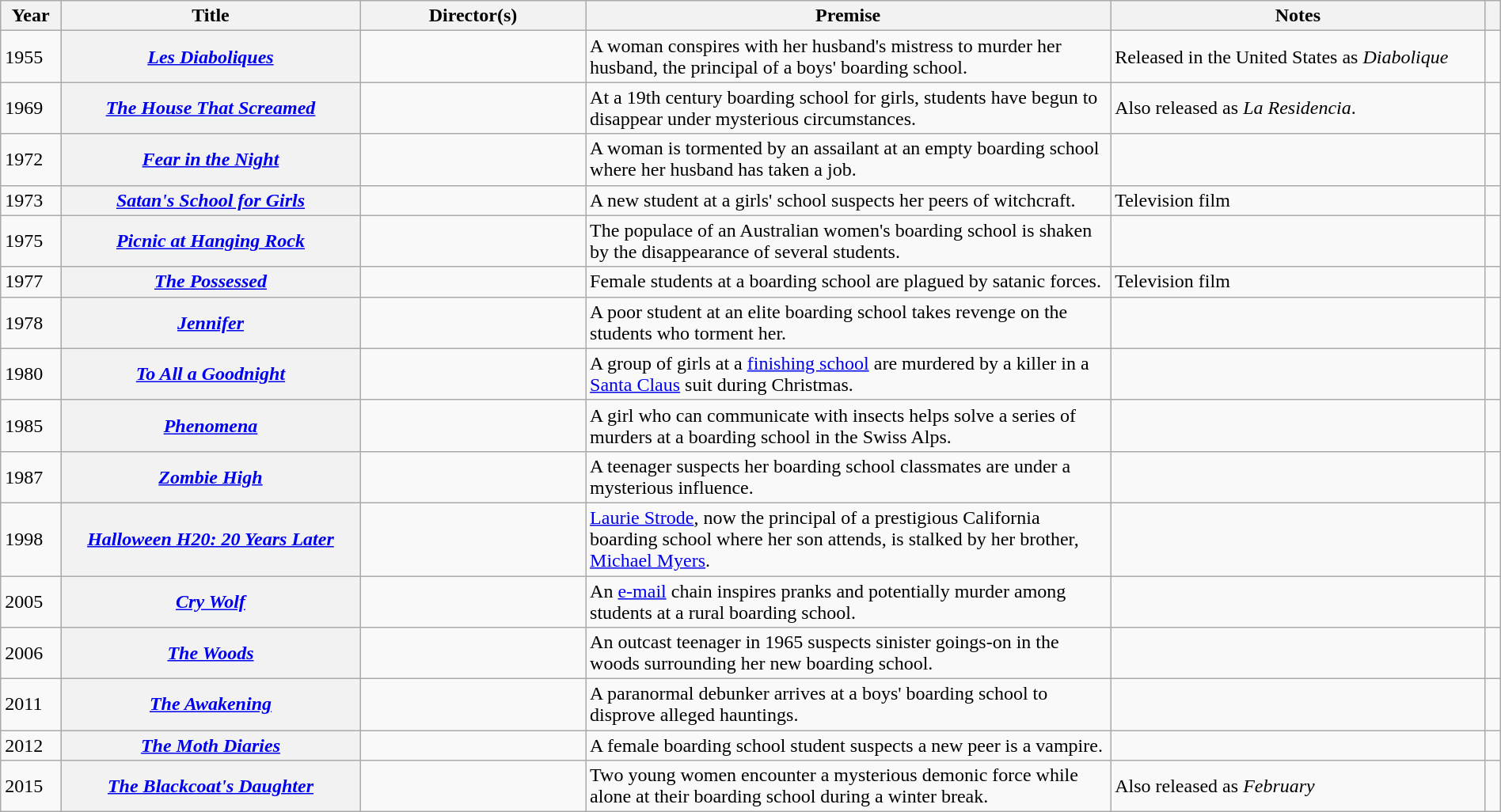<table class="wikitable sortable plainrowheaders" style="width:100%">
<tr>
<th style="width:4%;">Year</th>
<th style="width:20%;">Title</th>
<th style="width:15%">Director(s)</th>
<th style="width:35%;" class="unsortable">Premise</th>
<th style="width:25%;" class="unsortable">Notes</th>
<th style="width:5%;" class="unsortable"></th>
</tr>
<tr>
<td>1955</td>
<th scope="row"><em><a href='#'>Les Diaboliques</a></em></th>
<td></td>
<td>A woman conspires with her husband's mistress to murder her husband, the principal of a boys' boarding school.</td>
<td>Released in the United States as <em>Diabolique</em></td>
<td style=text-align:center></td>
</tr>
<tr>
<td>1969</td>
<th scope="row"><em><a href='#'>The House That Screamed</a></em></th>
<td></td>
<td>At a 19th century boarding school for girls, students have begun to disappear under mysterious circumstances.</td>
<td>Also released as <em>La Residencia</em>.</td>
<td style=text-align:center></td>
</tr>
<tr>
<td>1972</td>
<th scope="row"><em><a href='#'>Fear in the Night</a></em></th>
<td></td>
<td>A woman is tormented by an assailant at an empty boarding school where her husband has taken a job.</td>
<td></td>
<td style=text-align:center></td>
</tr>
<tr>
<td>1973</td>
<th scope="row"><em><a href='#'>Satan's School for Girls</a></em></th>
<td></td>
<td>A new student at a girls' school suspects her peers of witchcraft.</td>
<td>Television film</td>
<td style=text-align:center></td>
</tr>
<tr>
<td>1975</td>
<th scope="row"><em><a href='#'>Picnic at Hanging Rock</a></em></th>
<td></td>
<td>The populace of an Australian women's boarding school is shaken by the disappearance of several students.</td>
<td></td>
<td style=text-align:center></td>
</tr>
<tr>
<td>1977</td>
<th scope="row" data-sort-value="Possessed"><em><a href='#'>The Possessed</a></em></th>
<td></td>
<td>Female students at a boarding school are plagued by satanic forces.</td>
<td>Television film</td>
<td style=text-align:center></td>
</tr>
<tr>
<td>1978</td>
<th scope="row"><em><a href='#'>Jennifer</a></em></th>
<td></td>
<td>A poor student at an elite boarding school takes revenge on the students who torment her.</td>
<td></td>
<td style=text-align:center></td>
</tr>
<tr>
<td>1980</td>
<th scope="row"><em><a href='#'>To All a Goodnight</a></em></th>
<td></td>
<td>A group of girls at a <a href='#'>finishing school</a> are murdered by a killer in a <a href='#'>Santa Claus</a> suit during Christmas.</td>
<td></td>
<td style=text-align:center></td>
</tr>
<tr>
<td>1985</td>
<th scope="row"><em><a href='#'>Phenomena</a></em></th>
<td></td>
<td>A girl who can communicate with insects helps solve a series of murders at a boarding school in the Swiss Alps.</td>
<td></td>
<td style=text-align:center></td>
</tr>
<tr>
<td>1987</td>
<th scope="row"><em><a href='#'>Zombie High</a></em></th>
<td></td>
<td>A teenager suspects her boarding school classmates are under a mysterious influence.</td>
<td></td>
<td style=text-align:center></td>
</tr>
<tr>
<td>1998</td>
<th scope="row"><em><a href='#'>Halloween H20: 20 Years Later</a></em></th>
<td></td>
<td><a href='#'>Laurie Strode</a>, now the principal of a prestigious California boarding school where her son attends, is stalked by her brother, <a href='#'>Michael Myers</a>.</td>
<td></td>
<td style=text-align:center></td>
</tr>
<tr>
<td>2005</td>
<th scope="row"><em><a href='#'>Cry Wolf</a></em></th>
<td></td>
<td>An <a href='#'>e-mail</a> chain inspires pranks and potentially murder among students at a rural boarding school.</td>
<td></td>
<td style=text-align:center></td>
</tr>
<tr>
<td>2006</td>
<th scope="row" data-sort-value="Woods"><em><a href='#'>The Woods</a></em></th>
<td></td>
<td>An outcast teenager in 1965 suspects sinister goings-on in the woods surrounding her new boarding school.</td>
<td></td>
<td style=text-align:center></td>
</tr>
<tr>
<td>2011</td>
<th scope="row" data-sort-value="Awakening"><em><a href='#'>The Awakening</a></em></th>
<td></td>
<td>A paranormal debunker arrives at a boys' boarding school to disprove alleged hauntings.</td>
<td></td>
<td style=text-align:center></td>
</tr>
<tr>
<td>2012</td>
<th scope="row" data-sort-value="Moth Diaries"><em><a href='#'>The Moth Diaries</a></em></th>
<td></td>
<td>A female boarding school student suspects a new peer is a vampire.</td>
<td></td>
<td style=text-align:center></td>
</tr>
<tr>
<td>2015</td>
<th scope="row" data-sort-value="Blackcoats Daughter"><em><a href='#'>The Blackcoat's Daughter</a></em></th>
<td></td>
<td>Two young women encounter a mysterious demonic force while alone at their boarding school during a winter break.</td>
<td>Also released as <em>February</em></td>
<td style="text-align:center;"></td>
</tr>
</table>
